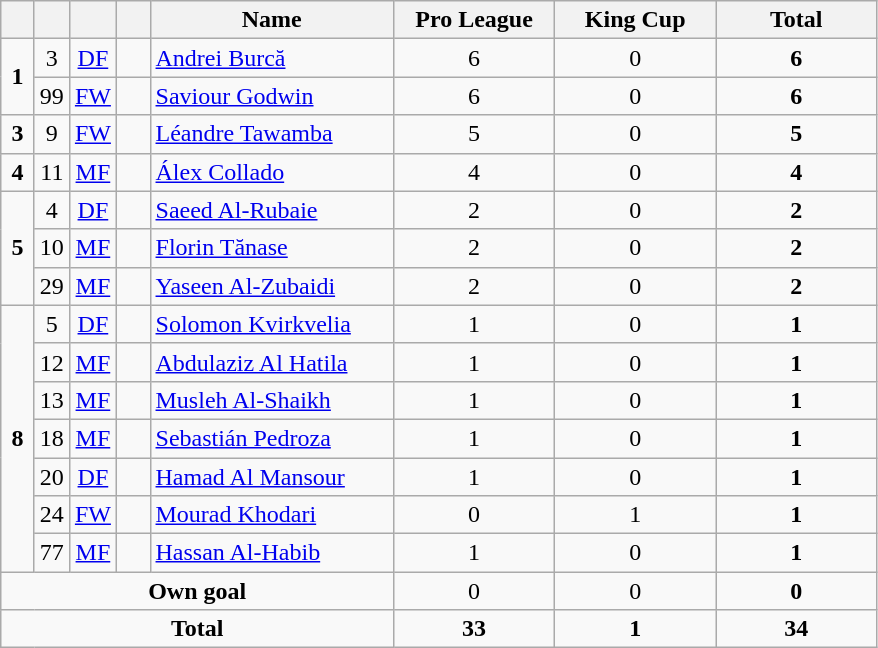<table class="wikitable" style="text-align:center">
<tr>
<th width=15></th>
<th width=15></th>
<th width=15></th>
<th width=15></th>
<th width=155>Name</th>
<th width=100>Pro League</th>
<th width=100>King Cup</th>
<th width=100>Total</th>
</tr>
<tr>
<td rowspan=2><strong>1</strong></td>
<td>3</td>
<td><a href='#'>DF</a></td>
<td></td>
<td align=left><a href='#'>Andrei Burcă</a></td>
<td>6</td>
<td>0</td>
<td><strong>6</strong></td>
</tr>
<tr>
<td>99</td>
<td><a href='#'>FW</a></td>
<td></td>
<td align=left><a href='#'>Saviour Godwin</a></td>
<td>6</td>
<td>0</td>
<td><strong>6</strong></td>
</tr>
<tr>
<td><strong>3</strong></td>
<td>9</td>
<td><a href='#'>FW</a></td>
<td></td>
<td align=left><a href='#'>Léandre Tawamba</a></td>
<td>5</td>
<td>0</td>
<td><strong>5</strong></td>
</tr>
<tr>
<td><strong>4</strong></td>
<td>11</td>
<td><a href='#'>MF</a></td>
<td></td>
<td align=left><a href='#'>Álex Collado</a></td>
<td>4</td>
<td>0</td>
<td><strong>4</strong></td>
</tr>
<tr>
<td rowspan=3><strong>5</strong></td>
<td>4</td>
<td><a href='#'>DF</a></td>
<td></td>
<td align=left><a href='#'>Saeed Al-Rubaie</a></td>
<td>2</td>
<td>0</td>
<td><strong>2</strong></td>
</tr>
<tr>
<td>10</td>
<td><a href='#'>MF</a></td>
<td></td>
<td align=left><a href='#'>Florin Tănase</a></td>
<td>2</td>
<td>0</td>
<td><strong>2</strong></td>
</tr>
<tr>
<td>29</td>
<td><a href='#'>MF</a></td>
<td></td>
<td align=left><a href='#'>Yaseen Al-Zubaidi</a></td>
<td>2</td>
<td>0</td>
<td><strong>2</strong></td>
</tr>
<tr>
<td rowspan=7><strong>8</strong></td>
<td>5</td>
<td><a href='#'>DF</a></td>
<td></td>
<td align=left><a href='#'>Solomon Kvirkvelia</a></td>
<td>1</td>
<td>0</td>
<td><strong>1</strong></td>
</tr>
<tr>
<td>12</td>
<td><a href='#'>MF</a></td>
<td></td>
<td align=left><a href='#'>Abdulaziz Al Hatila</a></td>
<td>1</td>
<td>0</td>
<td><strong>1</strong></td>
</tr>
<tr>
<td>13</td>
<td><a href='#'>MF</a></td>
<td></td>
<td align=left><a href='#'>Musleh Al-Shaikh</a></td>
<td>1</td>
<td>0</td>
<td><strong>1</strong></td>
</tr>
<tr>
<td>18</td>
<td><a href='#'>MF</a></td>
<td></td>
<td align=left><a href='#'>Sebastián Pedroza</a></td>
<td>1</td>
<td>0</td>
<td><strong>1</strong></td>
</tr>
<tr>
<td>20</td>
<td><a href='#'>DF</a></td>
<td></td>
<td align=left><a href='#'>Hamad Al Mansour</a></td>
<td>1</td>
<td>0</td>
<td><strong>1</strong></td>
</tr>
<tr>
<td>24</td>
<td><a href='#'>FW</a></td>
<td></td>
<td align=left><a href='#'>Mourad Khodari</a></td>
<td>0</td>
<td>1</td>
<td><strong>1</strong></td>
</tr>
<tr>
<td>77</td>
<td><a href='#'>MF</a></td>
<td></td>
<td align=left><a href='#'>Hassan Al-Habib</a></td>
<td>1</td>
<td>0</td>
<td><strong>1</strong></td>
</tr>
<tr>
<td colspan=5><strong>Own goal</strong></td>
<td>0</td>
<td>0</td>
<td><strong>0</strong></td>
</tr>
<tr>
<td colspan=5><strong>Total</strong></td>
<td><strong>33</strong></td>
<td><strong>1</strong></td>
<td><strong>34</strong></td>
</tr>
</table>
